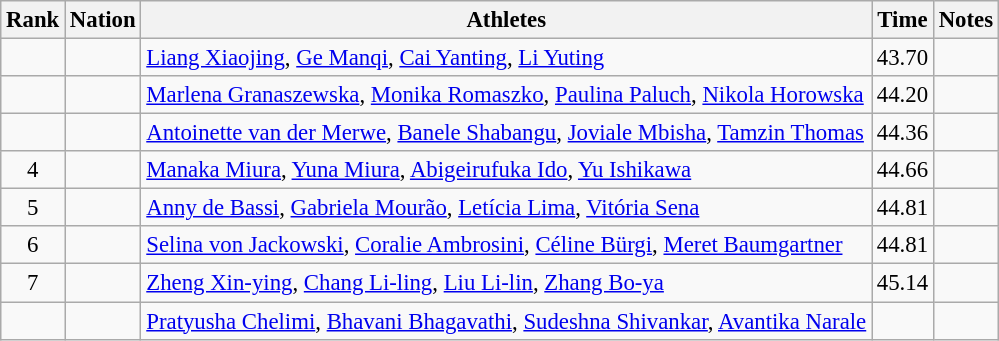<table class="wikitable sortable" style="text-align:center;font-size:95%">
<tr>
<th>Rank</th>
<th>Nation</th>
<th>Athletes</th>
<th>Time</th>
<th>Notes</th>
</tr>
<tr>
<td></td>
<td align=left></td>
<td align=left><a href='#'>Liang Xiaojing</a>, <a href='#'>Ge Manqi</a>, <a href='#'>Cai Yanting</a>, <a href='#'>Li Yuting</a></td>
<td>43.70</td>
<td></td>
</tr>
<tr>
<td></td>
<td align=left></td>
<td align=left><a href='#'>Marlena Granaszewska</a>, <a href='#'>Monika Romaszko</a>, <a href='#'>Paulina Paluch</a>, <a href='#'>Nikola Horowska</a></td>
<td>44.20</td>
<td></td>
</tr>
<tr>
<td></td>
<td align=left></td>
<td align=left><a href='#'>Antoinette van der Merwe</a>, <a href='#'>Banele Shabangu</a>, <a href='#'>Joviale Mbisha</a>, <a href='#'>Tamzin Thomas</a></td>
<td>44.36</td>
<td></td>
</tr>
<tr>
<td>4</td>
<td align=left></td>
<td align=left><a href='#'>Manaka Miura</a>, <a href='#'>Yuna Miura</a>, <a href='#'>Abigeirufuka Ido</a>, <a href='#'>Yu Ishikawa</a></td>
<td>44.66</td>
<td></td>
</tr>
<tr>
<td>5</td>
<td align=left></td>
<td align=left><a href='#'>Anny de Bassi</a>, <a href='#'>Gabriela Mourão</a>, <a href='#'>Letícia Lima</a>, <a href='#'>Vitória Sena</a></td>
<td>44.81</td>
<td></td>
</tr>
<tr>
<td>6</td>
<td align=left></td>
<td align=left><a href='#'>Selina von Jackowski</a>, <a href='#'>Coralie Ambrosini</a>, <a href='#'>Céline Bürgi</a>, <a href='#'>Meret Baumgartner</a></td>
<td>44.81</td>
<td></td>
</tr>
<tr>
<td>7</td>
<td align=left></td>
<td align=left><a href='#'>Zheng Xin-ying</a>, <a href='#'>Chang Li-ling</a>, <a href='#'>Liu Li-lin</a>, <a href='#'>Zhang Bo-ya</a></td>
<td>45.14</td>
<td></td>
</tr>
<tr>
<td></td>
<td align=left></td>
<td align=left><a href='#'>Pratyusha Chelimi</a>, <a href='#'>Bhavani Bhagavathi</a>, <a href='#'>Sudeshna Shivankar</a>, <a href='#'>Avantika Narale</a></td>
<td></td>
<td></td>
</tr>
</table>
